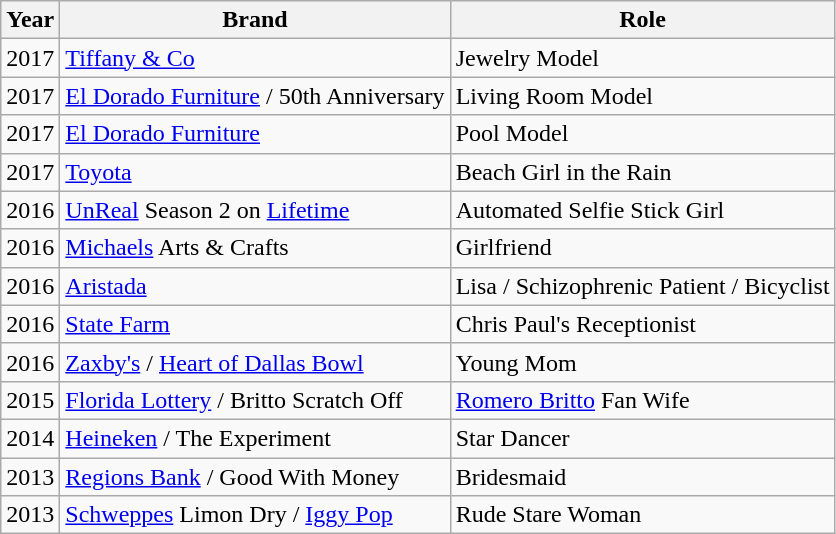<table class="wikitable sortable">
<tr>
<th>Year</th>
<th>Brand</th>
<th>Role</th>
</tr>
<tr>
<td>2017</td>
<td><a href='#'>Tiffany & Co</a></td>
<td>Jewelry Model</td>
</tr>
<tr>
<td>2017</td>
<td><a href='#'>El Dorado Furniture</a> / 50th Anniversary</td>
<td>Living Room Model</td>
</tr>
<tr>
<td>2017</td>
<td><a href='#'>El Dorado Furniture</a></td>
<td>Pool Model</td>
</tr>
<tr>
<td>2017</td>
<td><a href='#'>Toyota</a></td>
<td>Beach Girl in the Rain</td>
</tr>
<tr>
<td>2016</td>
<td><a href='#'>UnReal</a> Season 2 on <a href='#'>Lifetime</a></td>
<td>Automated Selfie Stick Girl</td>
</tr>
<tr>
<td>2016</td>
<td><a href='#'>Michaels</a> Arts & Crafts</td>
<td>Girlfriend</td>
</tr>
<tr>
<td>2016</td>
<td><a href='#'>Aristada</a></td>
<td>Lisa / Schizophrenic Patient / Bicyclist</td>
</tr>
<tr>
<td>2016</td>
<td><a href='#'>State Farm</a></td>
<td>Chris Paul's Receptionist</td>
</tr>
<tr>
<td>2016</td>
<td><a href='#'>Zaxby's</a> / <a href='#'>Heart of Dallas Bowl</a></td>
<td>Young Mom</td>
</tr>
<tr>
<td>2015</td>
<td><a href='#'>Florida Lottery</a> / Britto Scratch Off</td>
<td><a href='#'>Romero Britto</a> Fan Wife</td>
</tr>
<tr>
<td>2014</td>
<td><a href='#'>Heineken</a> / The Experiment</td>
<td>Star Dancer</td>
</tr>
<tr>
<td>2013</td>
<td><a href='#'>Regions Bank</a> / Good With Money</td>
<td>Bridesmaid</td>
</tr>
<tr>
<td>2013</td>
<td><a href='#'>Schweppes</a> Limon Dry / <a href='#'>Iggy Pop</a></td>
<td>Rude Stare Woman</td>
</tr>
</table>
